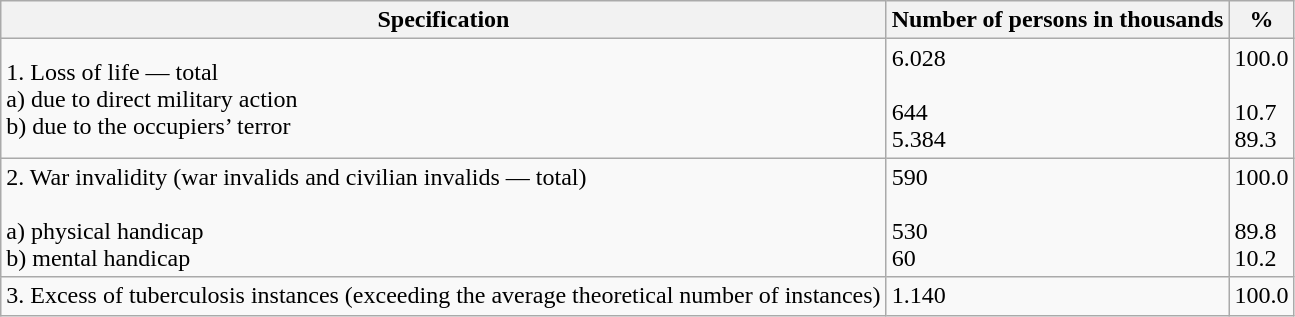<table class="wikitable" style="text-align:left;">
<tr>
<th>Specification</th>
<th>Number of persons in thousands</th>
<th>%</th>
</tr>
<tr>
<td>1. Loss of life — total<br>a) due to direct military action<br>
b) due to the occupiers’ terror</td>
<td>6.028<br><br>644<br>
5.384</td>
<td>100.0<br><br>10.7<br>
89.3</td>
</tr>
<tr>
<td>2. War invalidity (war invalids and civilian invalids — total)<br><br>a) physical handicap<br>
b) mental handicap<br></td>
<td>590<br><br>530<br>
60<br></td>
<td>100.0<br><br>89.8<br>
10.2<br></td>
</tr>
<tr>
<td>3. Excess of tuberculosis instances (exceeding the average theoretical number of instances)</td>
<td>1.140</td>
<td>100.0</td>
</tr>
</table>
